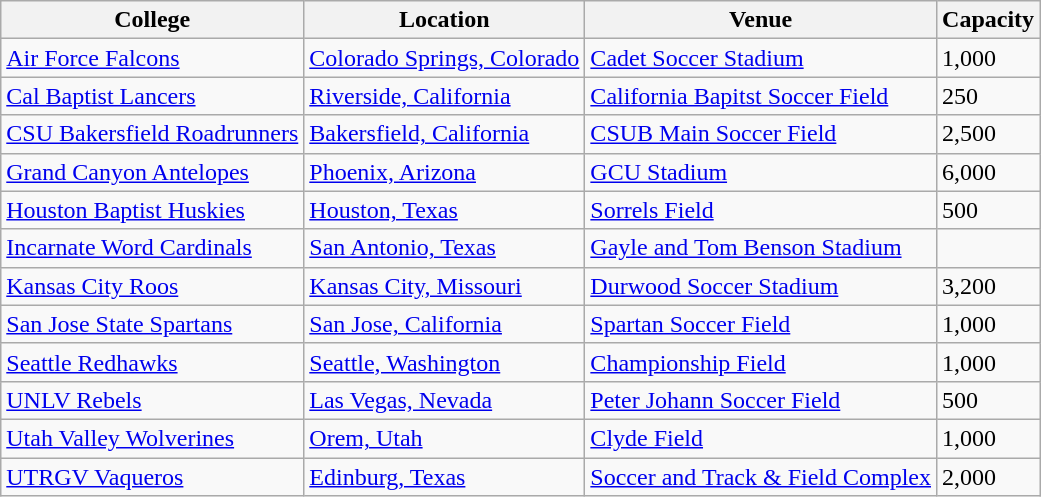<table class="wikitable sortable">
<tr>
<th>College</th>
<th>Location</th>
<th>Venue</th>
<th>Capacity</th>
</tr>
<tr>
<td><a href='#'>Air Force Falcons</a></td>
<td><a href='#'>Colorado Springs, Colorado</a></td>
<td><a href='#'>Cadet Soccer Stadium</a></td>
<td>1,000</td>
</tr>
<tr>
<td><a href='#'>Cal Baptist Lancers</a></td>
<td><a href='#'>Riverside, California</a></td>
<td><a href='#'>California Bapitst Soccer Field</a></td>
<td>250</td>
</tr>
<tr>
<td><a href='#'>CSU Bakersfield Roadrunners</a></td>
<td><a href='#'>Bakersfield, California</a></td>
<td><a href='#'>CSUB Main Soccer Field</a></td>
<td>2,500</td>
</tr>
<tr>
<td><a href='#'>Grand Canyon Antelopes</a></td>
<td><a href='#'>Phoenix, Arizona</a></td>
<td><a href='#'>GCU Stadium</a></td>
<td>6,000</td>
</tr>
<tr>
<td><a href='#'>Houston Baptist Huskies</a></td>
<td><a href='#'>Houston, Texas</a></td>
<td><a href='#'>Sorrels Field</a></td>
<td>500</td>
</tr>
<tr>
<td><a href='#'>Incarnate Word Cardinals</a></td>
<td><a href='#'>San Antonio, Texas</a></td>
<td><a href='#'>Gayle and Tom Benson Stadium</a></td>
<td></td>
</tr>
<tr>
<td><a href='#'>Kansas City Roos</a></td>
<td><a href='#'>Kansas City, Missouri</a></td>
<td><a href='#'>Durwood Soccer Stadium</a></td>
<td>3,200</td>
</tr>
<tr>
<td><a href='#'>San Jose State Spartans</a></td>
<td><a href='#'>San Jose, California</a></td>
<td><a href='#'>Spartan Soccer Field</a></td>
<td>1,000</td>
</tr>
<tr>
<td><a href='#'>Seattle Redhawks</a></td>
<td><a href='#'>Seattle, Washington</a></td>
<td><a href='#'>Championship Field</a></td>
<td>1,000</td>
</tr>
<tr>
<td><a href='#'>UNLV Rebels</a></td>
<td><a href='#'>Las Vegas, Nevada</a></td>
<td><a href='#'>Peter Johann Soccer Field</a></td>
<td>500</td>
</tr>
<tr>
<td><a href='#'>Utah Valley Wolverines</a></td>
<td><a href='#'>Orem, Utah</a></td>
<td><a href='#'>Clyde Field</a></td>
<td>1,000</td>
</tr>
<tr>
<td><a href='#'>UTRGV Vaqueros</a></td>
<td><a href='#'>Edinburg, Texas</a></td>
<td><a href='#'>Soccer and Track & Field Complex</a></td>
<td>2,000</td>
</tr>
</table>
